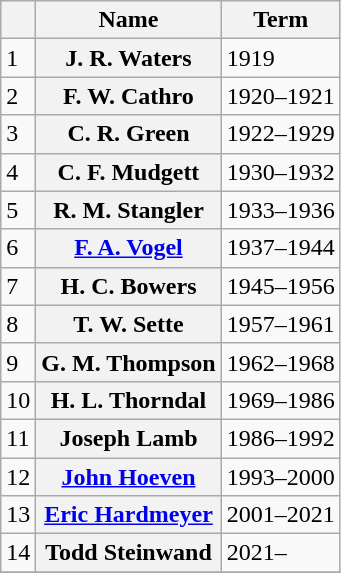<table class="wikitable plainrowheaders">
<tr>
<th scope="col"></th>
<th scope="col">Name</th>
<th scope="col">Term</th>
</tr>
<tr>
<td>1</td>
<th scope="row">J. R. Waters</th>
<td>1919</td>
</tr>
<tr>
<td>2</td>
<th scope="row">F. W. Cathro</th>
<td>1920–1921</td>
</tr>
<tr>
<td>3</td>
<th scope="row">C. R. Green</th>
<td>1922–1929</td>
</tr>
<tr>
<td>4</td>
<th scope="row">C. F. Mudgett</th>
<td>1930–1932</td>
</tr>
<tr>
<td>5</td>
<th scope="row">R. M. Stangler</th>
<td>1933–1936</td>
</tr>
<tr>
<td>6</td>
<th scope="row"><a href='#'>F. A. Vogel</a></th>
<td>1937–1944</td>
</tr>
<tr>
<td>7</td>
<th scope="row">H. C. Bowers</th>
<td>1945–1956</td>
</tr>
<tr>
<td>8</td>
<th scope="row">T. W. Sette</th>
<td>1957–1961</td>
</tr>
<tr>
<td>9</td>
<th scope="row">G. M. Thompson</th>
<td>1962–1968</td>
</tr>
<tr>
<td>10</td>
<th scope="row">H. L. Thorndal</th>
<td>1969–1986</td>
</tr>
<tr>
<td>11</td>
<th scope="row">Joseph Lamb</th>
<td>1986–1992</td>
</tr>
<tr>
<td>12</td>
<th scope="row"><a href='#'>John Hoeven</a></th>
<td>1993–2000</td>
</tr>
<tr>
<td>13</td>
<th scope="row"><a href='#'>Eric Hardmeyer</a></th>
<td>2001–2021</td>
</tr>
<tr>
<td>14</td>
<th scope="row">Todd Steinwand</th>
<td>2021–</td>
</tr>
<tr>
</tr>
</table>
